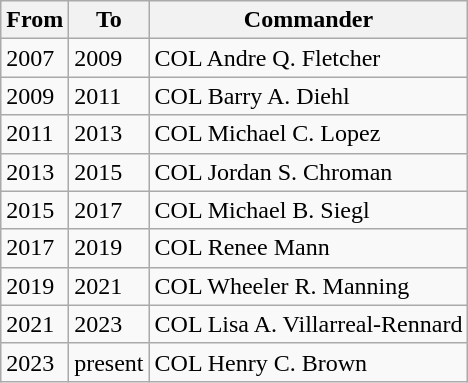<table class="wikitable">
<tr>
<th>From</th>
<th>To</th>
<th>Commander</th>
</tr>
<tr>
<td>2007</td>
<td>2009</td>
<td>COL Andre Q. Fletcher</td>
</tr>
<tr>
<td>2009</td>
<td>2011</td>
<td>COL Barry A. Diehl</td>
</tr>
<tr>
<td>2011</td>
<td>2013</td>
<td>COL Michael C. Lopez</td>
</tr>
<tr>
<td>2013</td>
<td>2015</td>
<td>COL Jordan S. Chroman</td>
</tr>
<tr>
<td>2015</td>
<td>2017</td>
<td>COL Michael B. Siegl</td>
</tr>
<tr>
<td>2017</td>
<td>2019</td>
<td>COL Renee Mann</td>
</tr>
<tr>
<td>2019</td>
<td>2021</td>
<td>COL Wheeler R. Manning</td>
</tr>
<tr>
<td>2021</td>
<td>2023</td>
<td>COL Lisa A. Villarreal-Rennard</td>
</tr>
<tr>
<td>2023</td>
<td>present</td>
<td>COL Henry C. Brown</td>
</tr>
</table>
